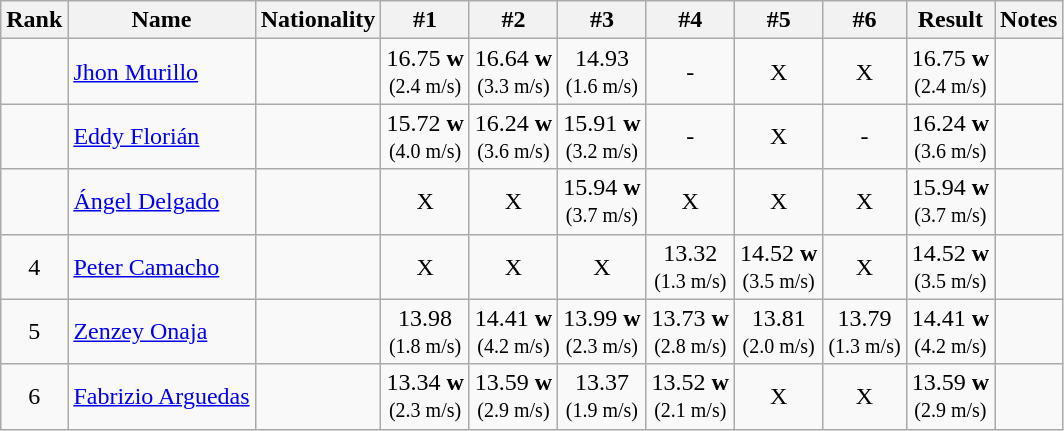<table class="wikitable sortable" style="text-align:center">
<tr>
<th>Rank</th>
<th>Name</th>
<th>Nationality</th>
<th>#1</th>
<th>#2</th>
<th>#3</th>
<th>#4</th>
<th>#5</th>
<th>#6</th>
<th>Result</th>
<th>Notes</th>
</tr>
<tr>
<td></td>
<td align=left><a href='#'>Jhon Murillo</a></td>
<td align=left></td>
<td>16.75 <strong>w</strong><br> <small>(2.4 m/s)</small></td>
<td>16.64 <strong>w</strong><br> <small>(3.3 m/s)</small></td>
<td>14.93<br> <small>(1.6 m/s)</small></td>
<td>-</td>
<td>X</td>
<td>X</td>
<td>16.75 <strong>w</strong><br><small>(2.4 m/s)</small></td>
<td></td>
</tr>
<tr>
<td></td>
<td align=left><a href='#'>Eddy Florián</a></td>
<td align=left></td>
<td>15.72 <strong>w</strong><br> <small>(4.0 m/s)</small></td>
<td>16.24 <strong>w</strong><br> <small>(3.6 m/s)</small></td>
<td>15.91 <strong>w</strong><br> <small>(3.2 m/s)</small></td>
<td>-</td>
<td>X</td>
<td>-</td>
<td>16.24 <strong>w</strong><br><small>(3.6 m/s)</small></td>
<td></td>
</tr>
<tr>
<td></td>
<td align=left><a href='#'>Ángel Delgado</a></td>
<td align=left></td>
<td>X</td>
<td>X</td>
<td>15.94 <strong>w</strong><br> <small>(3.7 m/s)</small></td>
<td>X</td>
<td>X</td>
<td>X</td>
<td>15.94 <strong>w</strong><br><small>(3.7 m/s)</small></td>
<td></td>
</tr>
<tr>
<td>4</td>
<td align=left><a href='#'>Peter Camacho</a></td>
<td align=left></td>
<td>X</td>
<td>X</td>
<td>X</td>
<td>13.32<br> <small>(1.3 m/s)</small></td>
<td>14.52 <strong>w</strong><br> <small>(3.5 m/s)</small></td>
<td>X</td>
<td>14.52 <strong>w</strong><br><small>(3.5 m/s)</small></td>
<td></td>
</tr>
<tr>
<td>5</td>
<td align=left><a href='#'>Zenzey Onaja</a></td>
<td align=left></td>
<td>13.98<br> <small>(1.8 m/s)</small></td>
<td>14.41 <strong>w</strong><br> <small>(4.2 m/s)</small></td>
<td>13.99 <strong>w</strong><br> <small>(2.3 m/s)</small></td>
<td>13.73 <strong>w</strong><br> <small>(2.8 m/s)</small></td>
<td>13.81 <br> <small>(2.0 m/s)</small></td>
<td>13.79<br> <small>(1.3 m/s)</small></td>
<td>14.41 <strong>w</strong><br><small>(4.2 m/s)</small></td>
<td></td>
</tr>
<tr>
<td>6</td>
<td align=left><a href='#'>Fabrizio Arguedas</a></td>
<td align=left></td>
<td>13.34 <strong>w</strong><br> <small>(2.3 m/s)</small></td>
<td>13.59 <strong>w</strong><br> <small>(2.9 m/s)</small></td>
<td>13.37<br> <small>(1.9 m/s)</small></td>
<td>13.52 <strong>w</strong><br> <small>(2.1 m/s)</small></td>
<td>X</td>
<td>X</td>
<td>13.59 <strong>w</strong><br><small>(2.9 m/s)</small></td>
<td></td>
</tr>
</table>
